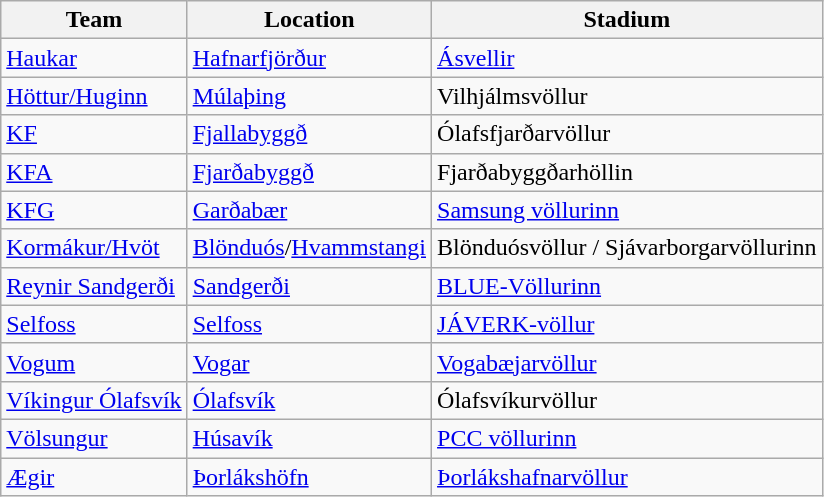<table class="wikitable sortable">
<tr>
<th>Team</th>
<th>Location</th>
<th>Stadium</th>
</tr>
<tr>
<td><a href='#'>Haukar</a></td>
<td><a href='#'>Hafnarfjörður</a></td>
<td><a href='#'>Ásvellir</a></td>
</tr>
<tr>
<td><a href='#'>Höttur/Huginn</a></td>
<td><a href='#'>Múlaþing</a></td>
<td>Vilhjálmsvöllur</td>
</tr>
<tr>
<td><a href='#'>KF</a></td>
<td><a href='#'>Fjallabyggð</a></td>
<td>Ólafsfjarðarvöllur</td>
</tr>
<tr>
<td><a href='#'>KFA</a></td>
<td><a href='#'>Fjarðabyggð</a></td>
<td>Fjarðabyggðarhöllin</td>
</tr>
<tr>
<td><a href='#'>KFG</a></td>
<td><a href='#'>Garðabær</a></td>
<td><a href='#'>Samsung völlurinn</a></td>
</tr>
<tr>
<td><a href='#'>Kormákur/Hvöt</a></td>
<td><a href='#'>Blönduós</a>/<a href='#'>Hvammstangi</a></td>
<td>Blönduósvöllur / Sjávarborgarvöllurinn</td>
</tr>
<tr>
<td><a href='#'>Reynir Sandgerði</a></td>
<td><a href='#'>Sandgerði</a></td>
<td><a href='#'>BLUE-Völlurinn</a></td>
</tr>
<tr>
<td><a href='#'>Selfoss</a></td>
<td><a href='#'>Selfoss</a></td>
<td><a href='#'>JÁVERK-völlur</a></td>
</tr>
<tr>
<td><a href='#'>Vogum</a></td>
<td><a href='#'>Vogar</a></td>
<td><a href='#'>Vogabæjarvöllur</a></td>
</tr>
<tr>
<td><a href='#'>Víkingur Ólafsvík</a></td>
<td><a href='#'>Ólafsvík</a></td>
<td>Ólafsvíkurvöllur</td>
</tr>
<tr>
<td><a href='#'>Völsungur</a></td>
<td><a href='#'>Húsavík</a></td>
<td><a href='#'>PCC völlurinn</a></td>
</tr>
<tr>
<td><a href='#'>Ægir</a></td>
<td><a href='#'>Þorlákshöfn</a></td>
<td><a href='#'>Þorlákshafnarvöllur</a></td>
</tr>
</table>
